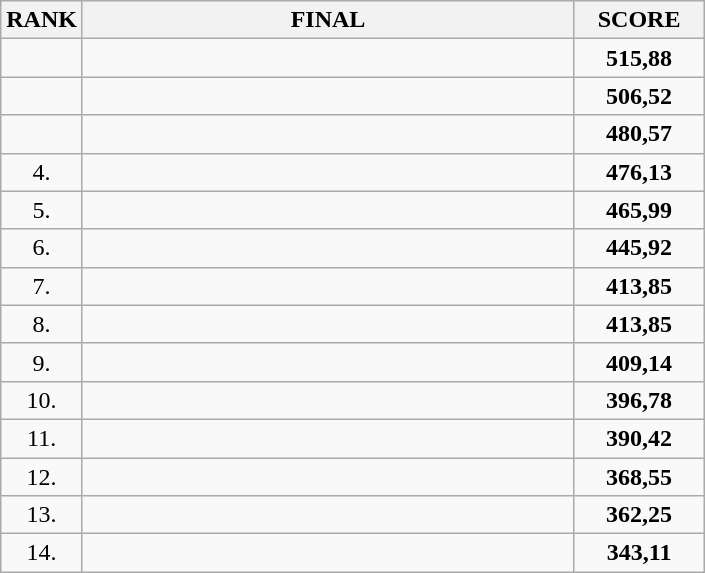<table class="wikitable">
<tr>
<th>RANK</th>
<th style="width: 20em">FINAL</th>
<th style="width: 5em">SCORE</th>
</tr>
<tr>
<td align="center"></td>
<td></td>
<td align="center"><strong>515,88</strong></td>
</tr>
<tr>
<td align="center"></td>
<td></td>
<td align="center"><strong>506,52</strong></td>
</tr>
<tr>
<td align="center"></td>
<td></td>
<td align="center"><strong>480,57</strong></td>
</tr>
<tr>
<td align="center">4.</td>
<td></td>
<td align="center"><strong>476,13</strong></td>
</tr>
<tr>
<td align="center">5.</td>
<td></td>
<td align="center"><strong>465,99</strong></td>
</tr>
<tr>
<td align="center">6.</td>
<td></td>
<td align="center"><strong>445,92</strong></td>
</tr>
<tr>
<td align="center">7.</td>
<td></td>
<td align="center"><strong>413,85</strong></td>
</tr>
<tr>
<td align="center">8.</td>
<td></td>
<td align="center"><strong>413,85</strong></td>
</tr>
<tr>
<td align="center">9.</td>
<td></td>
<td align="center"><strong>409,14</strong></td>
</tr>
<tr>
<td align="center">10.</td>
<td></td>
<td align="center"><strong>396,78</strong></td>
</tr>
<tr>
<td align="center">11.</td>
<td></td>
<td align="center"><strong>390,42</strong></td>
</tr>
<tr>
<td align="center">12.</td>
<td></td>
<td align="center"><strong>368,55</strong></td>
</tr>
<tr>
<td align="center">13.</td>
<td></td>
<td align="center"><strong>362,25</strong></td>
</tr>
<tr>
<td align="center">14.</td>
<td></td>
<td align="center"><strong>343,11</strong></td>
</tr>
</table>
